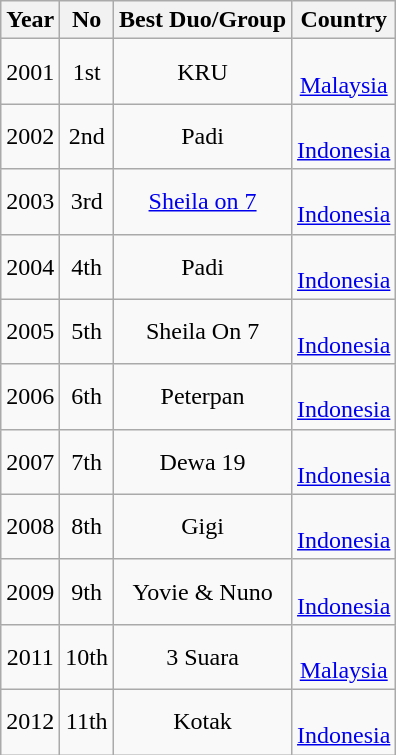<table class="wikitable" style="text-align:center">
<tr>
<th>Year</th>
<th>No</th>
<th>Best Duo/Group</th>
<th>Country</th>
</tr>
<tr>
<td>2001</td>
<td>1st</td>
<td>KRU</td>
<td> <br> <a href='#'>Malaysia</a></td>
</tr>
<tr>
<td>2002</td>
<td>2nd</td>
<td>Padi</td>
<td> <br> <a href='#'>Indonesia</a></td>
</tr>
<tr>
<td>2003</td>
<td>3rd</td>
<td><a href='#'>Sheila on 7</a></td>
<td> <br> <a href='#'>Indonesia</a></td>
</tr>
<tr>
<td>2004</td>
<td>4th</td>
<td>Padi</td>
<td> <br> <a href='#'>Indonesia</a></td>
</tr>
<tr>
<td>2005</td>
<td>5th</td>
<td>Sheila On 7</td>
<td> <br> <a href='#'>Indonesia</a></td>
</tr>
<tr>
<td>2006</td>
<td>6th</td>
<td>Peterpan</td>
<td> <br> <a href='#'>Indonesia</a></td>
</tr>
<tr>
<td>2007</td>
<td>7th</td>
<td>Dewa 19</td>
<td> <br> <a href='#'>Indonesia</a></td>
</tr>
<tr>
<td>2008</td>
<td>8th</td>
<td>Gigi</td>
<td> <br> <a href='#'>Indonesia</a></td>
</tr>
<tr>
<td>2009</td>
<td>9th</td>
<td>Yovie & Nuno</td>
<td> <br> <a href='#'>Indonesia</a></td>
</tr>
<tr>
<td>2011</td>
<td>10th</td>
<td>3 Suara</td>
<td> <br> <a href='#'>Malaysia</a></td>
</tr>
<tr>
<td>2012</td>
<td>11th</td>
<td>Kotak</td>
<td> <br> <a href='#'>Indonesia</a></td>
</tr>
</table>
